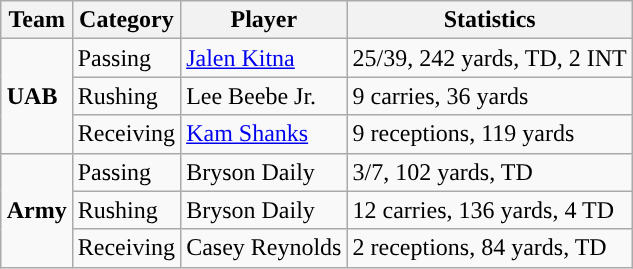<table class="wikitable" style="float: right;">
<tr>
<th>Team</th>
<th>Category</th>
<th>Player</th>
<th>Statistics</th>
</tr>
<tr>
<td rowspan=3><strong>UAB</strong></td>
<td>Passing</td>
<td><a href='#'>Jalen Kitna</a></td>
<td>25/39, 242 yards, TD, 2 INT</td>
</tr>
<tr>
<td>Rushing</td>
<td>Lee Beebe Jr.</td>
<td>9 carries, 36 yards</td>
</tr>
<tr>
<td>Receiving</td>
<td><a href='#'>Kam Shanks</a></td>
<td>9 receptions, 119 yards</td>
</tr>
<tr>
<td rowspan=3><strong>Army</strong></td>
<td>Passing</td>
<td>Bryson Daily</td>
<td>3/7, 102 yards, TD</td>
</tr>
<tr>
<td>Rushing</td>
<td>Bryson Daily</td>
<td>12 carries, 136 yards, 4 TD</td>
</tr>
<tr>
<td>Receiving</td>
<td>Casey Reynolds</td>
<td>2 receptions, 84 yards, TD</td>
</tr>
</table>
